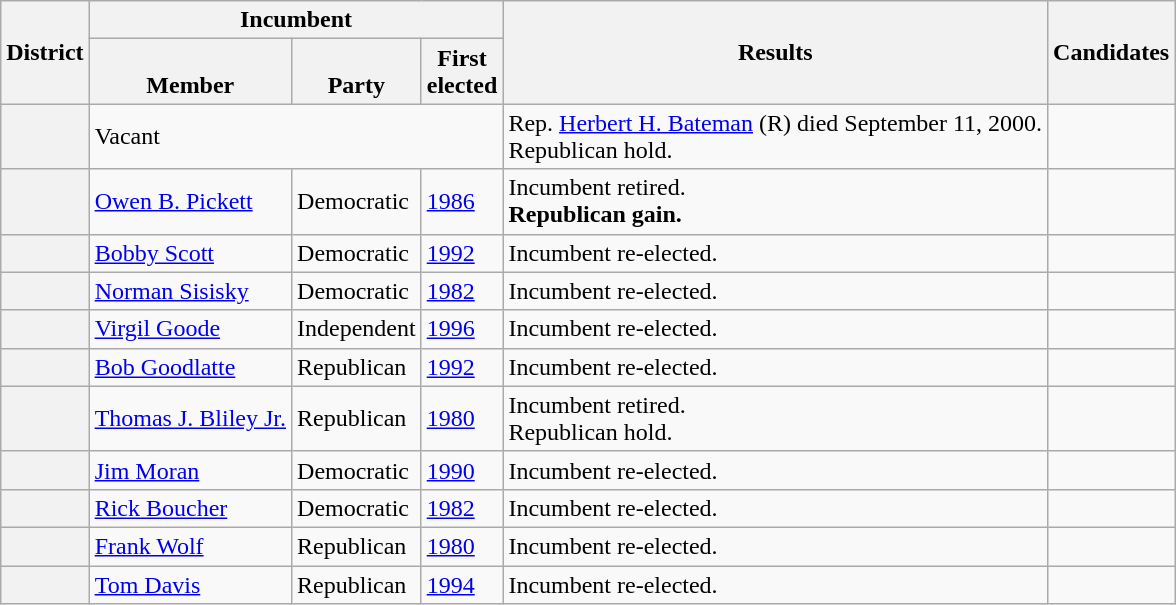<table class="wikitable sortable">
<tr>
<th rowspan=2>District</th>
<th colspan=3>Incumbent</th>
<th rowspan=2>Results</th>
<th rowspan=2 class="unsortable">Candidates</th>
</tr>
<tr valign=bottom>
<th>Member</th>
<th>Party</th>
<th>First<br>elected</th>
</tr>
<tr>
<th></th>
<td colspan=3>Vacant</td>
<td>Rep. <a href='#'>Herbert H. Bateman</a> (R) died September 11, 2000.<br>Republican hold.</td>
<td nowrap></td>
</tr>
<tr>
<th></th>
<td><a href='#'>Owen B. Pickett</a></td>
<td>Democratic</td>
<td><a href='#'>1986</a></td>
<td>Incumbent retired.<br><strong>Republican gain.</strong></td>
<td nowrap></td>
</tr>
<tr>
<th></th>
<td><a href='#'>Bobby Scott</a></td>
<td>Democratic</td>
<td><a href='#'>1992</a></td>
<td>Incumbent re-elected.</td>
<td nowrap></td>
</tr>
<tr>
<th></th>
<td><a href='#'>Norman Sisisky</a></td>
<td>Democratic</td>
<td><a href='#'>1982</a></td>
<td>Incumbent re-elected.</td>
<td nowrap></td>
</tr>
<tr>
<th></th>
<td><a href='#'>Virgil Goode</a></td>
<td>Independent</td>
<td><a href='#'>1996</a></td>
<td>Incumbent re-elected.</td>
<td nowrap></td>
</tr>
<tr>
<th></th>
<td><a href='#'>Bob Goodlatte</a></td>
<td>Republican</td>
<td><a href='#'>1992</a></td>
<td>Incumbent re-elected.</td>
<td nowrap></td>
</tr>
<tr>
<th></th>
<td><a href='#'>Thomas J. Bliley Jr.</a></td>
<td>Republican</td>
<td><a href='#'>1980</a></td>
<td>Incumbent retired.<br>Republican hold.</td>
<td nowrap></td>
</tr>
<tr>
<th></th>
<td><a href='#'>Jim Moran</a></td>
<td>Democratic</td>
<td><a href='#'>1990</a></td>
<td>Incumbent re-elected.</td>
<td nowrap></td>
</tr>
<tr>
<th></th>
<td><a href='#'>Rick Boucher</a></td>
<td>Democratic</td>
<td><a href='#'>1982</a></td>
<td>Incumbent re-elected.</td>
<td nowrap></td>
</tr>
<tr>
<th></th>
<td><a href='#'>Frank Wolf</a></td>
<td>Republican</td>
<td><a href='#'>1980</a></td>
<td>Incumbent re-elected.</td>
<td nowrap></td>
</tr>
<tr>
<th></th>
<td><a href='#'>Tom Davis</a></td>
<td>Republican</td>
<td><a href='#'>1994</a></td>
<td>Incumbent re-elected.</td>
<td nowrap></td>
</tr>
</table>
